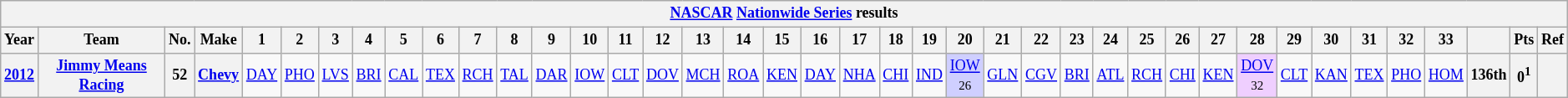<table class="wikitable" style="text-align:center; font-size:75%">
<tr>
<th colspan=42><a href='#'>NASCAR</a> <a href='#'>Nationwide Series</a> results</th>
</tr>
<tr>
<th>Year</th>
<th>Team</th>
<th>No.</th>
<th>Make</th>
<th>1</th>
<th>2</th>
<th>3</th>
<th>4</th>
<th>5</th>
<th>6</th>
<th>7</th>
<th>8</th>
<th>9</th>
<th>10</th>
<th>11</th>
<th>12</th>
<th>13</th>
<th>14</th>
<th>15</th>
<th>16</th>
<th>17</th>
<th>18</th>
<th>19</th>
<th>20</th>
<th>21</th>
<th>22</th>
<th>23</th>
<th>24</th>
<th>25</th>
<th>26</th>
<th>27</th>
<th>28</th>
<th>29</th>
<th>30</th>
<th>31</th>
<th>32</th>
<th>33</th>
<th></th>
<th>Pts</th>
<th>Ref</th>
</tr>
<tr>
<th><a href='#'>2012</a></th>
<th><a href='#'>Jimmy Means Racing</a></th>
<th>52</th>
<th><a href='#'>Chevy</a></th>
<td><a href='#'>DAY</a></td>
<td><a href='#'>PHO</a></td>
<td><a href='#'>LVS</a></td>
<td><a href='#'>BRI</a></td>
<td><a href='#'>CAL</a></td>
<td><a href='#'>TEX</a></td>
<td><a href='#'>RCH</a></td>
<td><a href='#'>TAL</a></td>
<td><a href='#'>DAR</a></td>
<td><a href='#'>IOW</a></td>
<td><a href='#'>CLT</a></td>
<td><a href='#'>DOV</a></td>
<td><a href='#'>MCH</a></td>
<td><a href='#'>ROA</a></td>
<td><a href='#'>KEN</a></td>
<td><a href='#'>DAY</a></td>
<td><a href='#'>NHA</a></td>
<td><a href='#'>CHI</a></td>
<td><a href='#'>IND</a></td>
<td style="background:#CFCFFF;"><a href='#'>IOW</a><br><small>26</small></td>
<td><a href='#'>GLN</a></td>
<td><a href='#'>CGV</a></td>
<td><a href='#'>BRI</a></td>
<td><a href='#'>ATL</a></td>
<td><a href='#'>RCH</a></td>
<td><a href='#'>CHI</a></td>
<td><a href='#'>KEN</a></td>
<td style="background:#EFCFFF;"><a href='#'>DOV</a><br><small>32</small></td>
<td><a href='#'>CLT</a></td>
<td><a href='#'>KAN</a></td>
<td><a href='#'>TEX</a></td>
<td><a href='#'>PHO</a></td>
<td><a href='#'>HOM</a></td>
<th>136th</th>
<th>0<sup>1</sup></th>
<th></th>
</tr>
</table>
